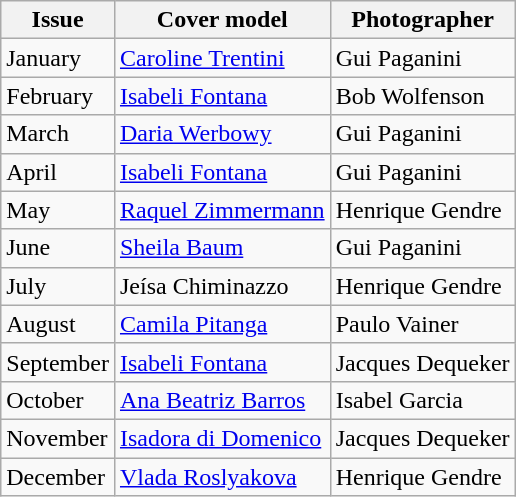<table class="wikitable">
<tr>
<th>Issue</th>
<th>Cover model</th>
<th>Photographer</th>
</tr>
<tr>
<td>January</td>
<td><a href='#'>Caroline Trentini</a></td>
<td>Gui Paganini</td>
</tr>
<tr>
<td>February</td>
<td><a href='#'>Isabeli Fontana</a></td>
<td>Bob Wolfenson</td>
</tr>
<tr>
<td>March</td>
<td><a href='#'>Daria Werbowy</a></td>
<td>Gui Paganini</td>
</tr>
<tr>
<td>April</td>
<td><a href='#'>Isabeli Fontana</a></td>
<td>Gui Paganini</td>
</tr>
<tr>
<td>May</td>
<td><a href='#'>Raquel Zimmermann</a></td>
<td>Henrique Gendre</td>
</tr>
<tr>
<td>June</td>
<td><a href='#'>Sheila Baum</a></td>
<td>Gui Paganini</td>
</tr>
<tr>
<td>July</td>
<td>Jeísa Chiminazzo</td>
<td>Henrique Gendre</td>
</tr>
<tr>
<td>August</td>
<td><a href='#'>Camila Pitanga</a></td>
<td>Paulo Vainer</td>
</tr>
<tr>
<td>September</td>
<td><a href='#'>Isabeli Fontana</a></td>
<td>Jacques Dequeker</td>
</tr>
<tr>
<td>October</td>
<td><a href='#'>Ana Beatriz Barros</a></td>
<td>Isabel Garcia</td>
</tr>
<tr>
<td>November</td>
<td><a href='#'>Isadora di Domenico</a></td>
<td>Jacques Dequeker</td>
</tr>
<tr>
<td>December</td>
<td><a href='#'>Vlada Roslyakova</a></td>
<td>Henrique Gendre</td>
</tr>
</table>
